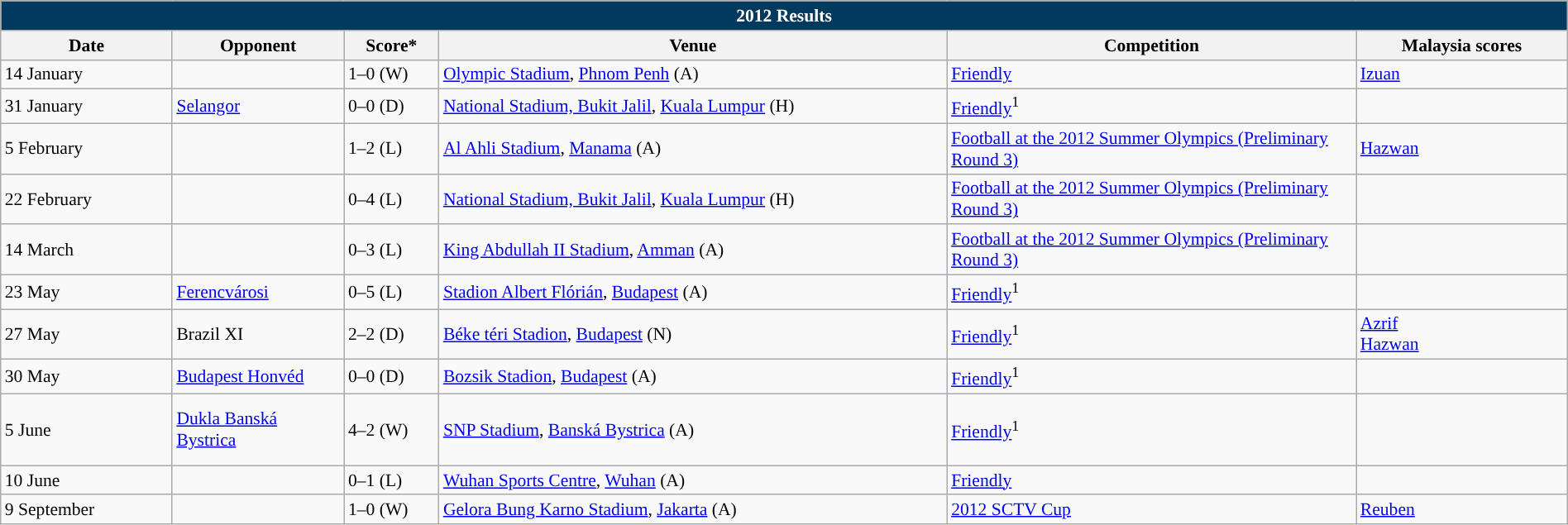<table class="wikitable" width=100% style="text-align:left;font-size:90%;">
<tr>
<th colspan=9 style="background: #013A5E; color: #FFFFFF;">2012 Results</th>
</tr>
<tr>
<th width=80>Date</th>
<th width=80>Opponent</th>
<th width=20>Score*</th>
<th width=250>Venue</th>
<th width=200>Competition</th>
<th width=100>Malaysia scores</th>
</tr>
<tr>
<td>14 January</td>
<td></td>
<td>1–0 (W)</td>
<td><a href='#'>Olympic Stadium</a>, <a href='#'>Phnom Penh</a> (A)</td>
<td><a href='#'>Friendly</a></td>
<td><a href='#'>Izuan</a> </td>
</tr>
<tr>
<td>31 January</td>
<td> <a href='#'>Selangor</a></td>
<td>0–0 (D)</td>
<td><a href='#'>National Stadium, Bukit Jalil</a>, <a href='#'>Kuala Lumpur</a> (H)</td>
<td><a href='#'>Friendly</a><sup>1</sup></td>
<td></td>
</tr>
<tr>
<td>5 February</td>
<td></td>
<td>1–2 (L)</td>
<td><a href='#'>Al Ahli Stadium</a>, <a href='#'>Manama</a> (A)</td>
<td><a href='#'>Football at the 2012 Summer Olympics (Preliminary Round 3)</a></td>
<td><a href='#'>Hazwan</a> </td>
</tr>
<tr>
<td>22 February</td>
<td></td>
<td>0–4 (L)</td>
<td><a href='#'>National Stadium, Bukit Jalil</a>, <a href='#'>Kuala Lumpur</a> (H)</td>
<td><a href='#'>Football at the 2012 Summer Olympics (Preliminary Round 3)</a></td>
<td></td>
</tr>
<tr>
<td>14 March</td>
<td></td>
<td>0–3 (L)</td>
<td><a href='#'>King Abdullah II Stadium</a>, <a href='#'>Amman</a> (A)</td>
<td><a href='#'>Football at the 2012 Summer Olympics (Preliminary Round 3)</a></td>
<td></td>
</tr>
<tr>
<td>23 May</td>
<td> <a href='#'>Ferencvárosi</a></td>
<td>0–5 (L)</td>
<td><a href='#'>Stadion Albert Flórián</a>, <a href='#'>Budapest</a> (A)</td>
<td><a href='#'>Friendly</a><sup>1</sup></td>
<td></td>
</tr>
<tr>
<td>27 May</td>
<td> Brazil XI</td>
<td>2–2 (D)</td>
<td><a href='#'>Béke téri Stadion</a>, <a href='#'>Budapest</a> (N)</td>
<td><a href='#'>Friendly</a><sup>1</sup></td>
<td><a href='#'>Azrif</a> <br><a href='#'>Hazwan</a> </td>
</tr>
<tr>
<td>30 May</td>
<td> <a href='#'>Budapest Honvéd</a></td>
<td>0–0 (D)</td>
<td><a href='#'>Bozsik Stadion</a>, <a href='#'>Budapest</a> (A)</td>
<td><a href='#'>Friendly</a><sup>1</sup></td>
<td></td>
</tr>
<tr>
<td>5 June</td>
<td> <a href='#'>Dukla Banská Bystrica</a></td>
<td>4–2 (W)</td>
<td><a href='#'>SNP Stadium</a>, <a href='#'>Banská Bystrica</a> (A)</td>
<td><a href='#'>Friendly</a><sup>1</sup></td>
<td><br><br><br></td>
</tr>
<tr>
<td>10 June</td>
<td></td>
<td>0–1 (L)</td>
<td><a href='#'>Wuhan Sports Centre</a>, <a href='#'>Wuhan</a> (A)</td>
<td><a href='#'>Friendly</a></td>
<td></td>
</tr>
<tr>
<td>9 September</td>
<td></td>
<td>1–0 (W)</td>
<td><a href='#'>Gelora Bung Karno Stadium</a>, <a href='#'>Jakarta</a> (A)</td>
<td><a href='#'>2012 SCTV Cup</a></td>
<td><a href='#'>Reuben</a> </td>
</tr>
</table>
